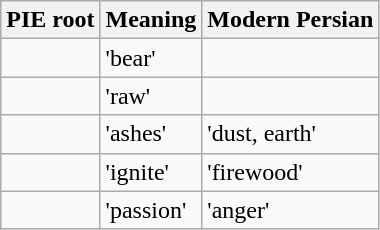<table class="wikitable">
<tr>
<th>PIE root</th>
<th>Meaning</th>
<th>Modern Persian</th>
</tr>
<tr>
<td><a href='#'></a></td>
<td>'bear'</td>
<td><a href='#'></a></td>
</tr>
<tr>
<td><a href='#'></a></td>
<td>'raw'</td>
<td><a href='#'></a></td>
</tr>
<tr>
<td><a href='#'></a></td>
<td>'ashes'</td>
<td><a href='#'></a> 'dust, earth'</td>
</tr>
<tr>
<td><a href='#'></a></td>
<td>'ignite'</td>
<td><a href='#'></a> 'firewood'</td>
</tr>
<tr>
<td><a href='#'></a></td>
<td>'passion'</td>
<td><a href='#'></a> 'anger'</td>
</tr>
</table>
